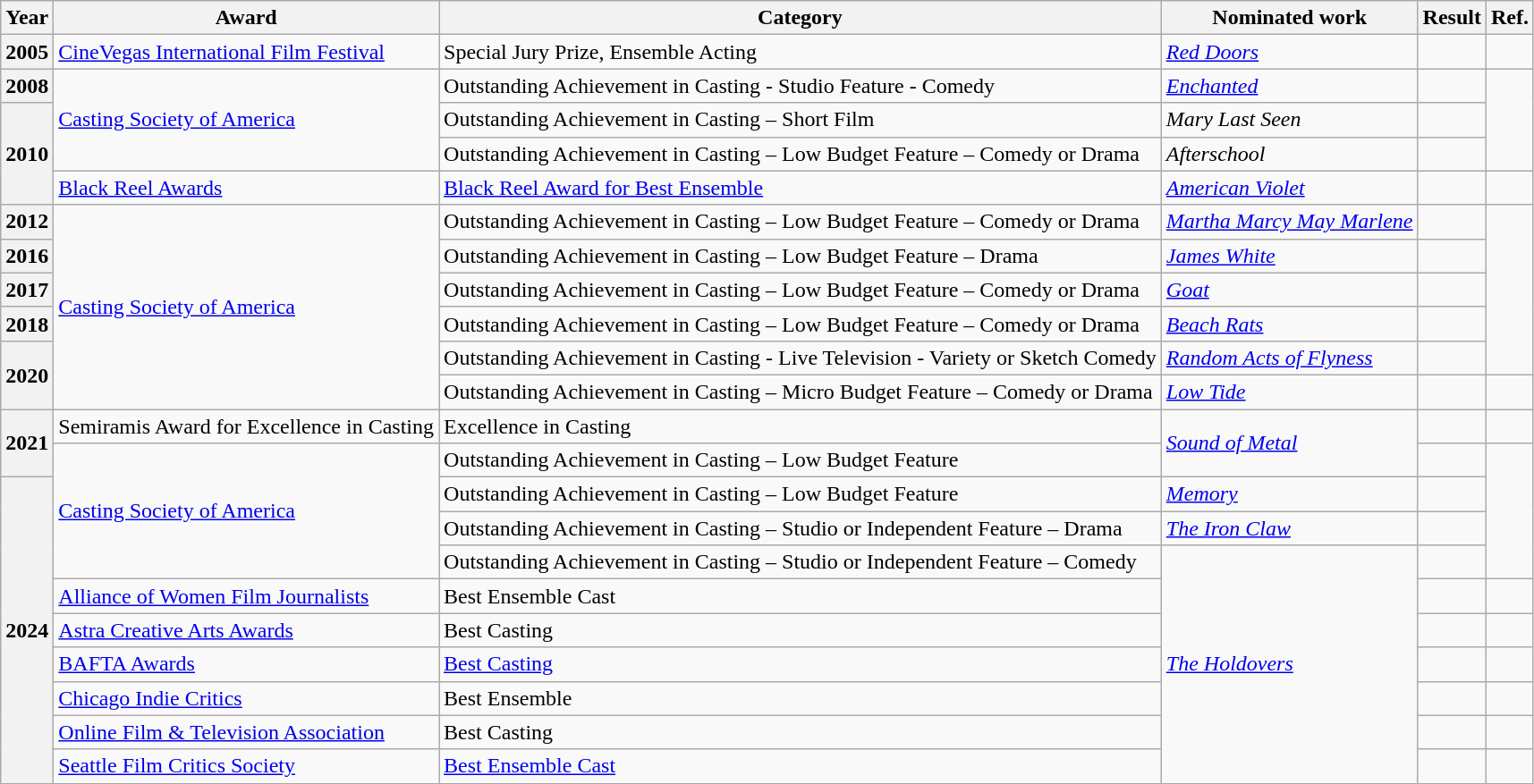<table class="wikitable unsortable">
<tr>
<th>Year</th>
<th>Award</th>
<th>Category</th>
<th>Nominated work</th>
<th>Result</th>
<th>Ref.</th>
</tr>
<tr>
<th scope="row">2005</th>
<td><a href='#'>CineVegas International Film Festival</a></td>
<td>Special Jury Prize, Ensemble Acting</td>
<td><em><a href='#'>Red Doors</a></em></td>
<td></td>
<td align="center"></td>
</tr>
<tr>
<th scope="row">2008</th>
<td rowspan="3"><a href='#'>Casting Society of America</a></td>
<td>Outstanding Achievement in Casting - Studio Feature - Comedy</td>
<td><em><a href='#'>Enchanted</a></em></td>
<td></td>
<td align="center" rowspan="3"></td>
</tr>
<tr>
<th scope="row" rowspan="3">2010</th>
<td>Outstanding Achievement in Casting – Short Film</td>
<td><em>Mary Last Seen</em></td>
<td></td>
</tr>
<tr>
<td>Outstanding Achievement in Casting – Low Budget Feature – Comedy or Drama</td>
<td><em>Afterschool</em></td>
<td></td>
</tr>
<tr>
<td><a href='#'>Black Reel Awards</a></td>
<td><a href='#'>Black Reel Award for Best Ensemble</a></td>
<td><em><a href='#'>American Violet</a></em></td>
<td></td>
<td align="center"></td>
</tr>
<tr>
<th scope="row">2012</th>
<td rowspan="6"><a href='#'>Casting Society of America</a></td>
<td>Outstanding Achievement in Casting – Low Budget Feature – Comedy or Drama</td>
<td><em><a href='#'>Martha Marcy May Marlene</a></em></td>
<td></td>
<td rowspan="5" align="center"></td>
</tr>
<tr>
<th scope="row">2016</th>
<td>Outstanding Achievement in Casting – Low Budget Feature – Drama</td>
<td><em><a href='#'>James White</a></em></td>
<td></td>
</tr>
<tr>
<th scope="row">2017</th>
<td>Outstanding Achievement in Casting – Low Budget Feature – Comedy or Drama</td>
<td><em><a href='#'>Goat</a></em></td>
<td></td>
</tr>
<tr>
<th scope="row">2018</th>
<td>Outstanding Achievement in Casting – Low Budget Feature – Comedy or Drama</td>
<td><em><a href='#'>Beach Rats</a></em></td>
<td></td>
</tr>
<tr>
<th scope="row" rowspan="2">2020</th>
<td>Outstanding Achievement in Casting - Live Television - Variety or Sketch Comedy</td>
<td><em><a href='#'>Random Acts of Flyness</a></em></td>
<td></td>
</tr>
<tr>
<td>Outstanding Achievement in Casting – Micro Budget Feature – Comedy or Drama</td>
<td><em><a href='#'>Low Tide</a></em></td>
<td></td>
<td align="center"></td>
</tr>
<tr>
<th scope="row" rowspan="2">2021</th>
<td>Semiramis Award for Excellence in Casting</td>
<td>Excellence in Casting</td>
<td rowspan="2"><em><a href='#'>Sound of Metal</a></em></td>
<td></td>
<td align="center"></td>
</tr>
<tr>
<td rowspan="4"><a href='#'>Casting Society of America</a></td>
<td>Outstanding Achievement in Casting – Low Budget Feature</td>
<td></td>
<td rowspan="4" align="center"></td>
</tr>
<tr>
<th scope="row" rowspan="10">2024</th>
<td>Outstanding Achievement in Casting – Low Budget Feature</td>
<td><em><a href='#'>Memory</a></em></td>
<td></td>
</tr>
<tr>
<td>Outstanding Achievement in Casting – Studio or Independent Feature – Drama</td>
<td><em><a href='#'>The Iron Claw</a></em></td>
<td></td>
</tr>
<tr>
<td>Outstanding Achievement in Casting – Studio or Independent Feature – Comedy</td>
<td rowspan="7"><em><a href='#'>The Holdovers</a></em></td>
<td></td>
</tr>
<tr>
<td><a href='#'>Alliance of Women Film Journalists</a></td>
<td>Best Ensemble Cast</td>
<td></td>
<td align="center"></td>
</tr>
<tr>
<td><a href='#'>Astra Creative Arts Awards</a></td>
<td>Best Casting</td>
<td></td>
<td align="center"></td>
</tr>
<tr>
<td><a href='#'>BAFTA Awards</a></td>
<td><a href='#'>Best Casting</a></td>
<td></td>
<td align="center"></td>
</tr>
<tr>
<td><a href='#'>Chicago Indie Critics</a></td>
<td>Best Ensemble</td>
<td></td>
<td align="center"></td>
</tr>
<tr>
<td><a href='#'>Online Film & Television Association</a></td>
<td>Best Casting</td>
<td></td>
<td align="center"></td>
</tr>
<tr>
<td><a href='#'>Seattle Film Critics Society</a></td>
<td><a href='#'>Best Ensemble Cast</a></td>
<td></td>
<td align="center"></td>
</tr>
</table>
